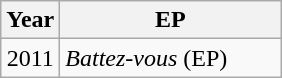<table class="wikitable">
<tr>
<th style="text-align:center; width:10px;">Year</th>
<th style="text-align:center; width:140px;">EP</th>
</tr>
<tr>
<td style="text-align:center;">2011</td>
<td><em>Battez-vous</em> (EP)</td>
</tr>
</table>
